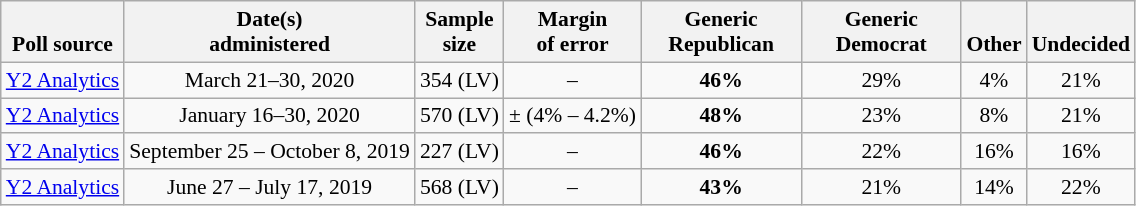<table class="wikitable" style="font-size:90%;text-align:center;">
<tr valign=bottom>
<th>Poll source</th>
<th>Date(s)<br>administered</th>
<th>Sample<br>size</th>
<th>Margin<br>of error</th>
<th style="width:100px;">Generic<br>Republican</th>
<th style="width:100px;">Generic<br>Democrat</th>
<th>Other</th>
<th>Undecided</th>
</tr>
<tr>
<td style="text-align:left;"><a href='#'>Y2 Analytics</a></td>
<td>March 21–30, 2020</td>
<td>354 (LV)</td>
<td>–</td>
<td><strong>46%</strong></td>
<td>29%</td>
<td>4%</td>
<td>21%</td>
</tr>
<tr>
<td style="text-align:left;"><a href='#'>Y2 Analytics</a></td>
<td>January 16–30, 2020</td>
<td>570 (LV)</td>
<td>± (4% – 4.2%)</td>
<td><strong>48%</strong></td>
<td>23%</td>
<td>8%</td>
<td>21%</td>
</tr>
<tr>
<td style="text-align:left;"><a href='#'>Y2 Analytics</a></td>
<td>September 25 – October 8, 2019</td>
<td>227 (LV)</td>
<td>–</td>
<td><strong>46%</strong></td>
<td>22%</td>
<td>16%</td>
<td>16%</td>
</tr>
<tr>
<td style="text-align:left;"><a href='#'>Y2 Analytics</a></td>
<td>June 27 – July 17, 2019</td>
<td>568 (LV)</td>
<td>–</td>
<td><strong>43%</strong></td>
<td>21%</td>
<td>14%</td>
<td>22%</td>
</tr>
</table>
